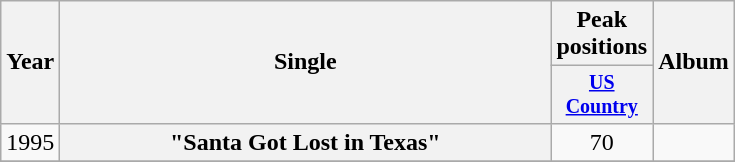<table class="wikitable plainrowheaders" style="text-align:center;">
<tr>
<th rowspan="2">Year</th>
<th rowspan="2" style="width:20em;">Single</th>
<th colspan="1">Peak positions<br></th>
<th rowspan="2">Album</th>
</tr>
<tr style="font-size:smaller;">
<th width="60"><a href='#'>US Country</a></th>
</tr>
<tr>
<td>1995</td>
<th scope="row">"Santa Got Lost in Texas"</th>
<td>70</td>
<td></td>
</tr>
<tr>
</tr>
</table>
